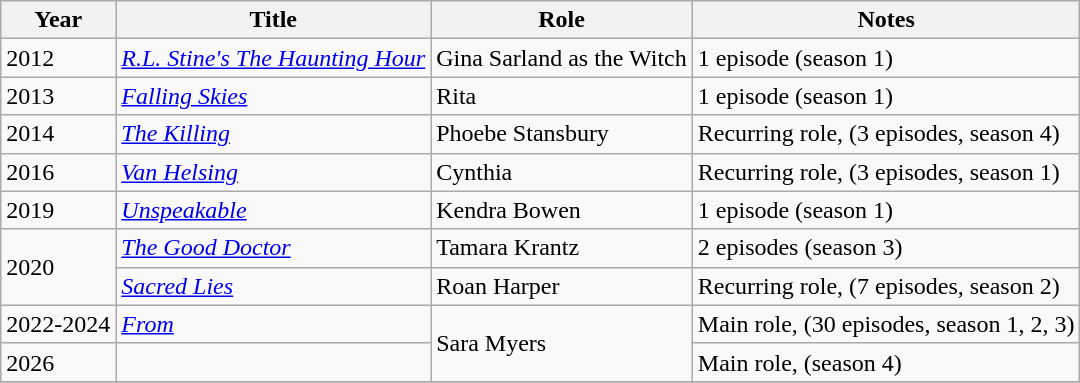<table class="wikitable sortable">
<tr>
<th>Year</th>
<th>Title</th>
<th>Role</th>
<th class="unsortable">Notes</th>
</tr>
<tr>
<td>2012</td>
<td><em><a href='#'>R.L. Stine's The Haunting Hour</a></em></td>
<td>Gina Sarland as the Witch</td>
<td>1 episode (season 1)</td>
</tr>
<tr>
<td>2013</td>
<td><em><a href='#'>Falling Skies</a></em></td>
<td>Rita</td>
<td>1 episode (season 1)</td>
</tr>
<tr>
<td>2014</td>
<td><em><a href='#'>The Killing</a></em></td>
<td>Phoebe Stansbury</td>
<td>Recurring role, (3 episodes, season 4)</td>
</tr>
<tr>
<td>2016</td>
<td><em><a href='#'>Van Helsing</a></em></td>
<td>Cynthia</td>
<td>Recurring role, (3 episodes, season 1)</td>
</tr>
<tr>
<td>2019</td>
<td><em><a href='#'>Unspeakable</a></em></td>
<td>Kendra Bowen</td>
<td>1 episode (season 1)</td>
</tr>
<tr>
<td rowspan="2">2020</td>
<td><em><a href='#'>The Good Doctor</a></em></td>
<td>Tamara Krantz</td>
<td>2 episodes (season 3)</td>
</tr>
<tr>
<td><em><a href='#'>Sacred Lies</a></em></td>
<td>Roan Harper</td>
<td>Recurring role, (7 episodes, season 2)</td>
</tr>
<tr>
<td>2022-2024</td>
<td><em><a href='#'>From</a></em></td>
<td rowspan="2">Sara Myers</td>
<td>Main role, (30 episodes, season 1, 2, 3)</td>
</tr>
<tr>
<td>2026</td>
<td><em></em></td>
<td>Main role, (season 4)</td>
</tr>
<tr>
</tr>
</table>
